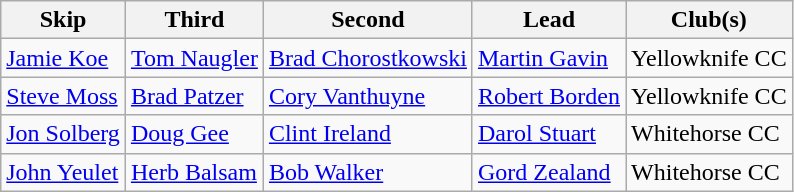<table class="wikitable" border="1">
<tr>
<th>Skip</th>
<th>Third</th>
<th>Second</th>
<th>Lead</th>
<th>Club(s)</th>
</tr>
<tr>
<td><a href='#'>Jamie Koe</a></td>
<td><a href='#'>Tom Naugler</a></td>
<td><a href='#'>Brad Chorostkowski</a></td>
<td><a href='#'>Martin Gavin</a></td>
<td>Yellowknife CC</td>
</tr>
<tr>
<td><a href='#'>Steve Moss</a></td>
<td><a href='#'>Brad Patzer</a></td>
<td><a href='#'>Cory Vanthuyne</a></td>
<td><a href='#'>Robert Borden</a></td>
<td>Yellowknife CC</td>
</tr>
<tr>
<td><a href='#'>Jon Solberg</a></td>
<td><a href='#'>Doug Gee</a></td>
<td><a href='#'>Clint Ireland</a></td>
<td><a href='#'>Darol Stuart</a></td>
<td>Whitehorse CC</td>
</tr>
<tr>
<td><a href='#'>John Yeulet</a></td>
<td><a href='#'>Herb Balsam</a></td>
<td><a href='#'>Bob Walker</a></td>
<td><a href='#'>Gord Zealand</a></td>
<td>Whitehorse CC</td>
</tr>
</table>
